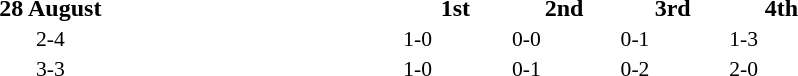<table width=60% cellspacing=1>
<tr>
<th width=20%></th>
<th width=12%>28 August</th>
<th width=20%></th>
<th width=8%>1st</th>
<th width=8%>2nd</th>
<th width=8%>3rd</th>
<th width=8%>4th</th>
</tr>
<tr style=font-size:90%>
<td align=right></td>
<td align=center>2-4</td>
<td><strong></strong></td>
<td>1-0</td>
<td>0-0</td>
<td>0-1</td>
<td>1-3</td>
</tr>
<tr style=font-size:90%>
<td align=right></td>
<td align=center>3-3</td>
<td></td>
<td>1-0</td>
<td>0-1</td>
<td>0-2</td>
<td>2-0</td>
</tr>
</table>
